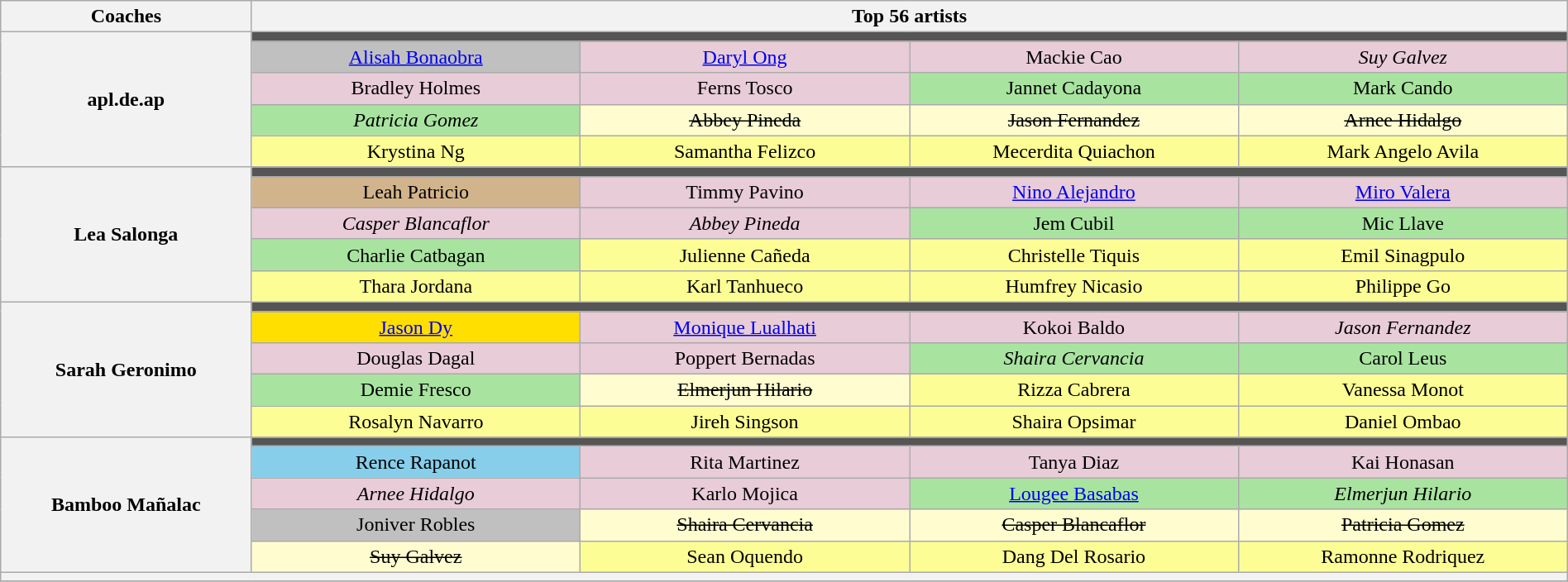<table class="wikitable" style="text-align:center; width:100%;">
<tr>
<th scope="col" width="16%">Coaches</th>
<th scope="col" width="84%" colspan="4">Top 56 artists</th>
</tr>
<tr>
<th rowspan="5">apl.de.ap</th>
<td colspan="4" style="background:#555555;"></td>
</tr>
<tr>
<td style="background:silver;" width="21%"><a href='#'>Alisah Bonaobra</a></td>
<td style="background:#E8CCD7;" width="21%"><a href='#'>Daryl Ong</a></td>
<td style="background:#E8CCD7;" width="21%">Mackie Cao</td>
<td style="background:#E8CCD7;" width="21%"><em>Suy Galvez</em></td>
</tr>
<tr>
<td style="background:#E8CCD7;">Bradley Holmes</td>
<td style="background:#E8CCD7;">Ferns Tosco</td>
<td style="background:#A8E4A0;">Jannet Cadayona</td>
<td style="background:#A8E4A0;">Mark Cando</td>
</tr>
<tr>
<td style="background:#A8E4A0;"><em>Patricia Gomez</em></td>
<td style="background:#FFFDD0;"><s>Abbey Pineda</s></td>
<td style="background:#FFFDD0;"><s>Jason Fernandez</s></td>
<td style="background:#FFFDD0;"><s>Arnee Hidalgo</s></td>
</tr>
<tr>
<td style="background:#FDFD96;">Krystina Ng</td>
<td style="background:#FDFD96;">Samantha Felizco</td>
<td style="background:#FDFD96;">Mecerdita Quiachon</td>
<td style="background:#FDFD96;">Mark Angelo Avila</td>
</tr>
<tr>
<th rowspan="5">Lea Salonga</th>
<td colspan="4" style="background:#555555;"></td>
</tr>
<tr>
<td style="background:tan;">Leah Patricio</td>
<td style="background:#E8CCD7;">Timmy Pavino</td>
<td style="background:#E8CCD7;"><a href='#'>Nino Alejandro</a></td>
<td style="background:#E8CCD7;"><a href='#'>Miro Valera</a></td>
</tr>
<tr>
<td style="background:#E8CCD7;"><em>Casper Blancaflor</em></td>
<td style="background:#E8CCD7;"><em>Abbey Pineda</em></td>
<td style="background:#A8E4A0;">Jem Cubil</td>
<td style="background:#A8E4A0;">Mic Llave</td>
</tr>
<tr>
<td style="background:#A8E4A0;">Charlie Catbagan</td>
<td style="background:#FDFD96;">Julienne Cañeda</td>
<td style="background:#FDFD96;">Christelle Tiquis</td>
<td style="background:#FDFD96;">Emil Sinagpulo</td>
</tr>
<tr>
<td style="background:#FDFD96;">Thara Jordana</td>
<td style="background:#FDFD96;">Karl Tanhueco</td>
<td style="background:#FDFD96;">Humfrey Nicasio</td>
<td style="background:#FDFD96;">Philippe Go</td>
</tr>
<tr>
<th rowspan="5">Sarah Geronimo</th>
<td colspan="4" style="background:#555555;"></td>
</tr>
<tr>
<td style="background:#FFDF00;"><a href='#'>Jason Dy</a></td>
<td style="background:#E8CCD7;"><a href='#'>Monique Lualhati</a></td>
<td style="background:#E8CCD7;">Kokoi Baldo</td>
<td style="background:#E8CCD7;"><em>Jason Fernandez</em></td>
</tr>
<tr>
<td style="background:#E8CCD7;">Douglas Dagal</td>
<td style="background:#E8CCD7;">Poppert Bernadas</td>
<td style="background:#A8E4A0;"><em>Shaira Cervancia</em></td>
<td style="background:#A8E4A0;">Carol Leus</td>
</tr>
<tr>
<td style="background:#A8E4A0;">Demie Fresco</td>
<td style="background:#FFFDD0;"><s>Elmerjun Hilario</s></td>
<td style="background:#FDFD96;">Rizza Cabrera</td>
<td style="background:#FDFD96;">Vanessa Monot</td>
</tr>
<tr>
<td style="background:#FDFD96;">Rosalyn Navarro</td>
<td style="background:#FDFD96;">Jireh Singson</td>
<td style="background:#FDFD96;">Shaira Opsimar</td>
<td style="background:#FDFD96;">Daniel Ombao</td>
</tr>
<tr>
<th rowspan="5">Bamboo Mañalac</th>
<td colspan="4" style="background:#555555;"></td>
</tr>
<tr>
<td style="background:skyblue;">Rence Rapanot</td>
<td style="background:#E8CCD7;">Rita Martinez</td>
<td style="background:#E8CCD7;">Tanya Diaz</td>
<td style="background:#E8CCD7;">Kai Honasan</td>
</tr>
<tr>
<td style="background:#E8CCD7;"><em>Arnee Hidalgo</em></td>
<td style="background:#E8CCD7;">Karlo Mojica</td>
<td style="background:#A8E4A0;"><a href='#'>Lougee Basabas</a></td>
<td style="background:#A8E4A0;"><em>Elmerjun Hilario</em></td>
</tr>
<tr>
<td style="background:silver;">Joniver Robles</td>
<td style="background:#FFFDD0;"><s>Shaira Cervancia</s></td>
<td style="background:#FFFDD0;"><s>Casper Blancaflor</s></td>
<td style="background:#FFFDD0;"><s>Patricia Gomez</s></td>
</tr>
<tr>
<td style="background:#FFFDD0;"><s>Suy Galvez</s></td>
<td style="background:#FDFD96;">Sean Oquendo</td>
<td style="background:#FDFD96;">Dang Del Rosario</td>
<td style="background:#FDFD96;">Ramonne Rodriquez</td>
</tr>
<tr>
<th style="font-size:90%; line-height:12px;" colspan="5"><small></small></th>
</tr>
<tr>
</tr>
</table>
